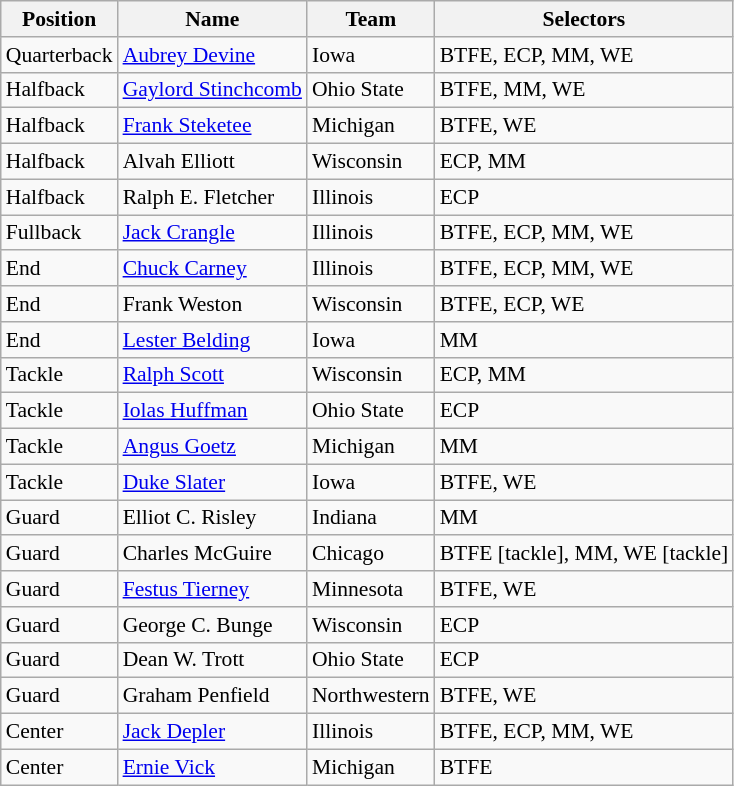<table class="wikitable" style="font-size: 90%">
<tr>
<th>Position</th>
<th>Name</th>
<th>Team</th>
<th>Selectors</th>
</tr>
<tr>
<td>Quarterback</td>
<td><a href='#'>Aubrey Devine</a></td>
<td>Iowa</td>
<td>BTFE, ECP, MM, WE</td>
</tr>
<tr>
<td>Halfback</td>
<td><a href='#'>Gaylord Stinchcomb</a></td>
<td>Ohio State</td>
<td>BTFE, MM, WE</td>
</tr>
<tr>
<td>Halfback</td>
<td><a href='#'>Frank Steketee</a></td>
<td>Michigan</td>
<td>BTFE, WE</td>
</tr>
<tr>
<td>Halfback</td>
<td>Alvah Elliott</td>
<td>Wisconsin</td>
<td>ECP, MM</td>
</tr>
<tr>
<td>Halfback</td>
<td>Ralph E. Fletcher</td>
<td>Illinois</td>
<td>ECP</td>
</tr>
<tr>
<td>Fullback</td>
<td><a href='#'>Jack Crangle</a></td>
<td>Illinois</td>
<td>BTFE, ECP, MM, WE</td>
</tr>
<tr>
<td>End</td>
<td><a href='#'>Chuck Carney</a></td>
<td>Illinois</td>
<td>BTFE, ECP, MM, WE</td>
</tr>
<tr>
<td>End</td>
<td>Frank Weston</td>
<td>Wisconsin</td>
<td>BTFE, ECP, WE</td>
</tr>
<tr>
<td>End</td>
<td><a href='#'>Lester Belding</a></td>
<td>Iowa</td>
<td>MM</td>
</tr>
<tr>
<td>Tackle</td>
<td><a href='#'>Ralph Scott</a></td>
<td>Wisconsin</td>
<td>ECP, MM</td>
</tr>
<tr>
<td>Tackle</td>
<td><a href='#'>Iolas Huffman</a></td>
<td>Ohio State</td>
<td>ECP</td>
</tr>
<tr>
<td>Tackle</td>
<td><a href='#'>Angus Goetz</a></td>
<td>Michigan</td>
<td>MM</td>
</tr>
<tr>
<td>Tackle</td>
<td><a href='#'>Duke Slater</a></td>
<td>Iowa</td>
<td>BTFE, WE</td>
</tr>
<tr>
<td>Guard</td>
<td>Elliot C. Risley</td>
<td>Indiana</td>
<td>MM</td>
</tr>
<tr>
<td>Guard</td>
<td>Charles McGuire</td>
<td>Chicago</td>
<td>BTFE [tackle], MM, WE [tackle]</td>
</tr>
<tr>
<td>Guard</td>
<td><a href='#'>Festus Tierney</a></td>
<td>Minnesota</td>
<td>BTFE, WE</td>
</tr>
<tr>
<td>Guard</td>
<td>George C. Bunge</td>
<td>Wisconsin</td>
<td>ECP</td>
</tr>
<tr>
<td>Guard</td>
<td>Dean W. Trott</td>
<td>Ohio State</td>
<td>ECP</td>
</tr>
<tr>
<td>Guard</td>
<td>Graham Penfield</td>
<td>Northwestern</td>
<td>BTFE, WE</td>
</tr>
<tr>
<td>Center</td>
<td><a href='#'>Jack Depler</a></td>
<td>Illinois</td>
<td>BTFE, ECP, MM, WE</td>
</tr>
<tr>
<td>Center</td>
<td><a href='#'>Ernie Vick</a></td>
<td>Michigan</td>
<td>BTFE</td>
</tr>
</table>
